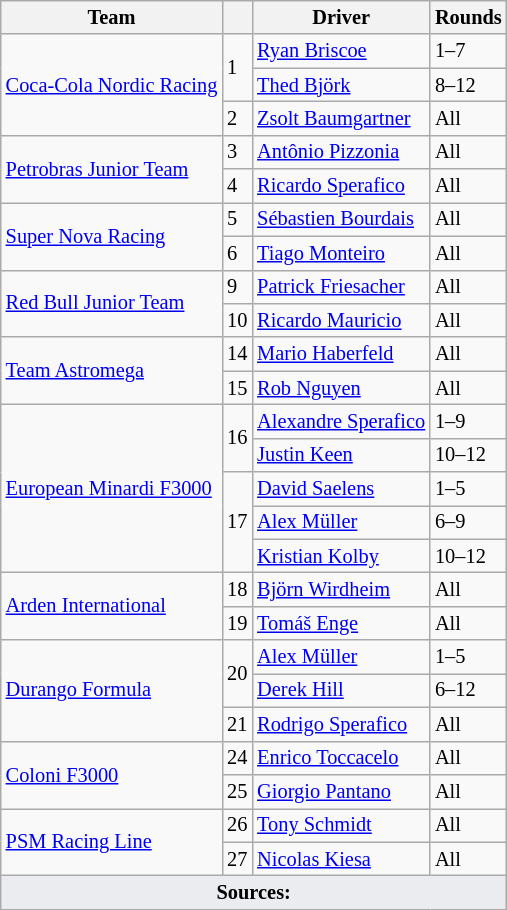<table class="wikitable" style="font-size:85%">
<tr>
<th>Team</th>
<th></th>
<th>Driver</th>
<th>Rounds</th>
</tr>
<tr>
<td rowspan=3> <a href='#'>Coca-Cola Nordic Racing</a></td>
<td rowspan=2>1</td>
<td> <a href='#'>Ryan Briscoe</a></td>
<td>1–7</td>
</tr>
<tr>
<td> <a href='#'>Thed Björk</a></td>
<td>8–12</td>
</tr>
<tr>
<td>2</td>
<td> <a href='#'>Zsolt Baumgartner</a></td>
<td>All</td>
</tr>
<tr>
<td rowspan=2> <a href='#'>Petrobras Junior Team</a></td>
<td>3</td>
<td> <a href='#'>Antônio Pizzonia</a></td>
<td>All</td>
</tr>
<tr>
<td>4</td>
<td> <a href='#'>Ricardo Sperafico</a></td>
<td>All</td>
</tr>
<tr>
<td rowspan=2> <a href='#'>Super Nova Racing</a></td>
<td>5</td>
<td> <a href='#'>Sébastien Bourdais</a></td>
<td>All</td>
</tr>
<tr>
<td>6</td>
<td> <a href='#'>Tiago Monteiro</a></td>
<td>All</td>
</tr>
<tr>
<td rowspan=2> <a href='#'>Red Bull Junior Team</a></td>
<td>9</td>
<td> <a href='#'>Patrick Friesacher</a></td>
<td>All</td>
</tr>
<tr>
<td>10</td>
<td> <a href='#'>Ricardo Mauricio</a></td>
<td>All</td>
</tr>
<tr>
<td rowspan=2> <a href='#'>Team Astromega</a></td>
<td>14</td>
<td> <a href='#'>Mario Haberfeld</a></td>
<td>All</td>
</tr>
<tr>
<td>15</td>
<td> <a href='#'>Rob Nguyen</a></td>
<td>All</td>
</tr>
<tr>
<td rowspan=5> <a href='#'>European Minardi F3000</a></td>
<td rowspan=2>16</td>
<td> <a href='#'>Alexandre Sperafico</a></td>
<td>1–9</td>
</tr>
<tr>
<td> <a href='#'>Justin Keen</a></td>
<td>10–12</td>
</tr>
<tr>
<td rowspan=3>17</td>
<td> <a href='#'>David Saelens</a></td>
<td>1–5</td>
</tr>
<tr>
<td> <a href='#'>Alex Müller</a></td>
<td>6–9</td>
</tr>
<tr>
<td> <a href='#'>Kristian Kolby</a></td>
<td>10–12</td>
</tr>
<tr>
<td rowspan=2> <a href='#'>Arden International</a></td>
<td>18</td>
<td> <a href='#'>Björn Wirdheim</a></td>
<td>All</td>
</tr>
<tr>
<td>19</td>
<td> <a href='#'>Tomáš Enge</a></td>
<td>All</td>
</tr>
<tr>
<td rowspan=3> <a href='#'>Durango Formula</a></td>
<td rowspan=2>20</td>
<td> <a href='#'>Alex Müller</a></td>
<td>1–5</td>
</tr>
<tr>
<td> <a href='#'>Derek Hill</a></td>
<td>6–12</td>
</tr>
<tr>
<td>21</td>
<td> <a href='#'>Rodrigo Sperafico</a></td>
<td>All</td>
</tr>
<tr>
<td rowspan=2> <a href='#'>Coloni F3000</a></td>
<td>24</td>
<td> <a href='#'>Enrico Toccacelo</a></td>
<td>All</td>
</tr>
<tr>
<td>25</td>
<td> <a href='#'>Giorgio Pantano</a></td>
<td>All</td>
</tr>
<tr>
<td rowspan=2> <a href='#'>PSM Racing Line</a></td>
<td>26</td>
<td> <a href='#'>Tony Schmidt</a></td>
<td>All</td>
</tr>
<tr>
<td>27</td>
<td> <a href='#'>Nicolas Kiesa</a></td>
<td>All</td>
</tr>
<tr class="sortbottom">
<td colspan="4" style="background-color:#EAECF0;text-align:center"><strong>Sources:</strong></td>
</tr>
</table>
